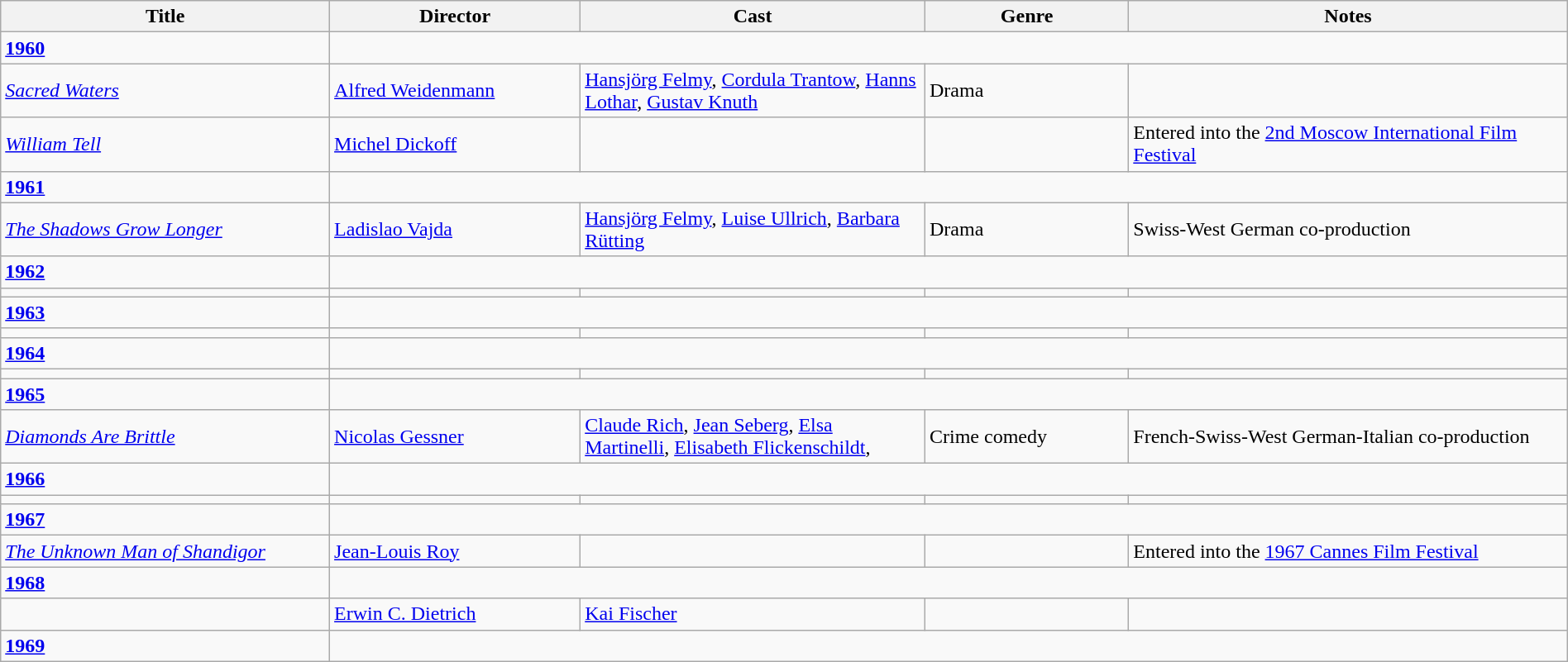<table class="wikitable" style="width:100%;">
<tr>
<th style="width:21%;">Title</th>
<th style="width:16%;">Director</th>
<th style="width:22%;">Cast</th>
<th style="width:13%;">Genre</th>
<th style="width:28%;">Notes</th>
</tr>
<tr>
<td><strong><a href='#'>1960</a></strong></td>
</tr>
<tr>
<td><em><a href='#'>Sacred Waters</a></em></td>
<td><a href='#'>Alfred Weidenmann</a></td>
<td><a href='#'>Hansjörg Felmy</a>, <a href='#'>Cordula Trantow</a>, <a href='#'>Hanns Lothar</a>, <a href='#'>Gustav Knuth</a></td>
<td>Drama</td>
<td></td>
</tr>
<tr>
<td><em><a href='#'>William Tell</a></em></td>
<td><a href='#'>Michel Dickoff</a></td>
<td></td>
<td></td>
<td>Entered into the <a href='#'>2nd Moscow International Film Festival</a></td>
</tr>
<tr>
<td><strong><a href='#'>1961</a></strong></td>
</tr>
<tr>
<td><em><a href='#'>The Shadows Grow Longer</a></em></td>
<td><a href='#'>Ladislao Vajda</a></td>
<td><a href='#'>Hansjörg Felmy</a>, <a href='#'>Luise Ullrich</a>, <a href='#'>Barbara Rütting</a></td>
<td>Drama</td>
<td>Swiss-West German co-production</td>
</tr>
<tr>
<td><strong><a href='#'>1962</a></strong></td>
</tr>
<tr>
<td></td>
<td></td>
<td></td>
<td></td>
<td></td>
</tr>
<tr>
<td><strong><a href='#'>1963</a></strong></td>
</tr>
<tr>
<td></td>
<td></td>
<td></td>
<td></td>
<td></td>
</tr>
<tr>
<td><strong><a href='#'>1964</a></strong></td>
</tr>
<tr>
<td></td>
<td></td>
<td></td>
<td></td>
<td></td>
</tr>
<tr>
<td><strong><a href='#'>1965</a></strong></td>
</tr>
<tr>
<td><em><a href='#'>Diamonds Are Brittle</a></em></td>
<td><a href='#'>Nicolas Gessner</a></td>
<td><a href='#'>Claude Rich</a>, <a href='#'>Jean Seberg</a>, <a href='#'>Elsa Martinelli</a>, <a href='#'>Elisabeth Flickenschildt</a>, </td>
<td>Crime comedy</td>
<td>French-Swiss-West German-Italian co-production</td>
</tr>
<tr>
<td><strong><a href='#'>1966</a></strong></td>
</tr>
<tr>
<td></td>
<td></td>
<td></td>
<td></td>
<td></td>
</tr>
<tr>
<td><strong><a href='#'>1967</a></strong></td>
</tr>
<tr>
<td><em><a href='#'>The Unknown Man of Shandigor</a></em></td>
<td><a href='#'>Jean-Louis Roy</a></td>
<td></td>
<td></td>
<td>Entered into the <a href='#'>1967 Cannes Film Festival</a></td>
</tr>
<tr>
<td><strong><a href='#'>1968</a></strong></td>
</tr>
<tr>
<td><em></em></td>
<td><a href='#'>Erwin C. Dietrich</a></td>
<td><a href='#'>Kai Fischer</a></td>
<td></td>
<td></td>
</tr>
<tr>
<td><strong><a href='#'>1969</a></strong></td>
</tr>
</table>
